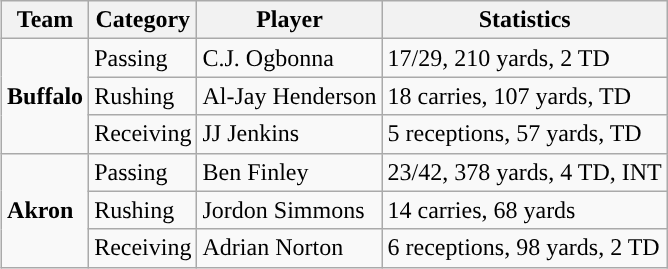<table class="wikitable" style="float: right;">
<tr>
<th>Team</th>
<th>Category</th>
<th>Player</th>
<th>Statistics</th>
</tr>
<tr>
<td rowspan=3><strong>Buffalo</strong></td>
<td>Passing</td>
<td>C.J. Ogbonna</td>
<td>17/29, 210 yards, 2 TD</td>
</tr>
<tr>
<td>Rushing</td>
<td>Al-Jay Henderson</td>
<td>18 carries, 107 yards, TD</td>
</tr>
<tr>
<td>Receiving</td>
<td>JJ Jenkins</td>
<td>5 receptions, 57 yards, TD</td>
</tr>
<tr>
<td rowspan=3><strong>Akron</strong></td>
<td>Passing</td>
<td>Ben Finley</td>
<td>23/42, 378 yards, 4 TD, INT</td>
</tr>
<tr>
<td>Rushing</td>
<td>Jordon Simmons</td>
<td>14 carries, 68 yards</td>
</tr>
<tr>
<td>Receiving</td>
<td>Adrian Norton</td>
<td>6 receptions, 98 yards, 2 TD</td>
</tr>
</table>
